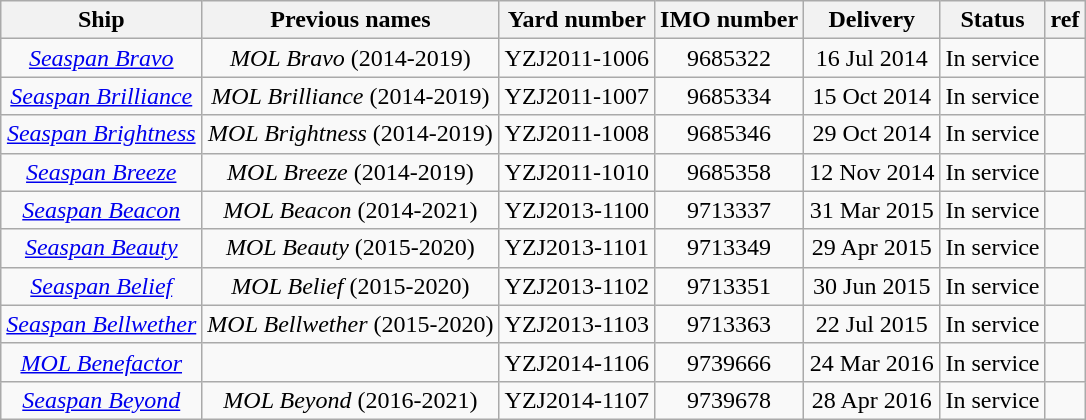<table class="wikitable" style="text-align:center">
<tr>
<th>Ship</th>
<th>Previous names</th>
<th>Yard number</th>
<th>IMO number</th>
<th>Delivery</th>
<th>Status</th>
<th>ref</th>
</tr>
<tr>
<td><em><a href='#'>Seaspan Bravo</a></em></td>
<td><em>MOL Bravo</em> (2014-2019)</td>
<td>YZJ2011-1006</td>
<td>9685322</td>
<td>16 Jul 2014</td>
<td>In service</td>
<td></td>
</tr>
<tr>
<td><em><a href='#'>Seaspan Brilliance</a></em></td>
<td><em>MOL Brilliance</em> (2014-2019)</td>
<td>YZJ2011-1007</td>
<td>9685334</td>
<td>15 Oct 2014</td>
<td>In service</td>
<td></td>
</tr>
<tr>
<td><em><a href='#'>Seaspan Brightness</a></em></td>
<td><em>MOL Brightness</em> (2014-2019)</td>
<td>YZJ2011-1008</td>
<td>9685346</td>
<td>29 Oct 2014</td>
<td>In service</td>
<td></td>
</tr>
<tr>
<td><em><a href='#'>Seaspan Breeze</a></em></td>
<td><em>MOL Breeze</em> (2014-2019)</td>
<td>YZJ2011-1010</td>
<td>9685358</td>
<td>12 Nov 2014</td>
<td>In service</td>
<td></td>
</tr>
<tr>
<td><em><a href='#'>Seaspan Beacon</a></em></td>
<td><em>MOL Beacon</em> (2014-2021)</td>
<td>YZJ2013-1100</td>
<td>9713337</td>
<td>31 Mar 2015</td>
<td>In service</td>
<td></td>
</tr>
<tr>
<td><em><a href='#'>Seaspan Beauty</a></em></td>
<td><em>MOL Beauty</em> (2015-2020)</td>
<td>YZJ2013-1101</td>
<td>9713349</td>
<td>29 Apr 2015</td>
<td>In service</td>
<td></td>
</tr>
<tr>
<td><em><a href='#'>Seaspan Belief</a></em></td>
<td><em>MOL Belief</em> (2015-2020)</td>
<td>YZJ2013-1102</td>
<td>9713351</td>
<td>30 Jun 2015</td>
<td>In service</td>
<td></td>
</tr>
<tr>
<td><em><a href='#'>Seaspan Bellwether</a></em></td>
<td><em>MOL Bellwether</em> (2015-2020)</td>
<td>YZJ2013-1103</td>
<td>9713363</td>
<td>22 Jul 2015</td>
<td>In service</td>
<td></td>
</tr>
<tr>
<td><em><a href='#'>MOL Benefactor</a></em></td>
<td></td>
<td>YZJ2014-1106</td>
<td>9739666</td>
<td>24 Mar 2016</td>
<td>In service</td>
<td></td>
</tr>
<tr>
<td><em><a href='#'>Seaspan Beyond</a></em></td>
<td><em>MOL Beyond</em> (2016-2021)</td>
<td>YZJ2014-1107</td>
<td>9739678</td>
<td>28 Apr 2016</td>
<td>In service</td>
<td></td>
</tr>
</table>
